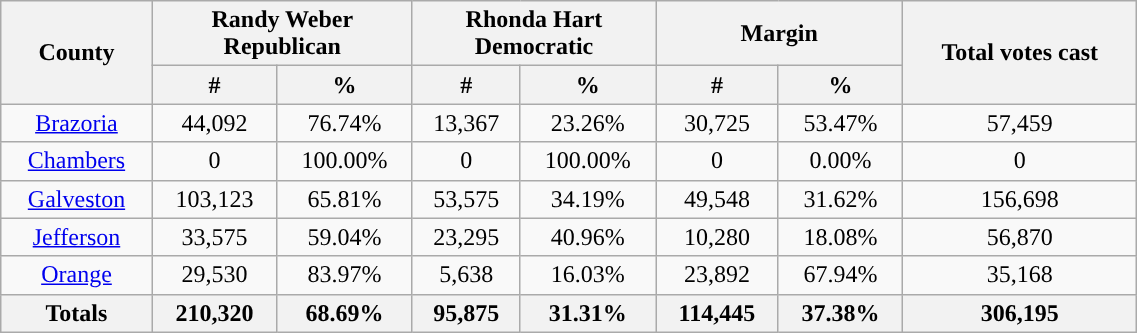<table width="60%"  class="wikitable sortable" style="text-align:center">
<tr>
<th rowspan="2">County</th>
<th style="text-align:center;" colspan="2">Randy Weber<br>Republican</th>
<th style="text-align:center;" colspan="2">Rhonda Hart<br>Democratic</th>
<th style="text-align:center;" colspan="2">Margin</th>
<th rowspan="2" style="text-align:center;">Total votes cast</th>
</tr>
<tr>
<th style="text-align:center;" data-sort-type="number">#</th>
<th style="text-align:center;" data-sort-type="number">%</th>
<th style="text-align:center;" data-sort-type="number">#</th>
<th style="text-align:center;" data-sort-type="number">%</th>
<th style="text-align:center;" data-sort-type="number">#</th>
<th style="text-align:center;" data-sort-type="number">%</th>
</tr>
<tr style="text-align:center;">
<td style="background-color:"><a href='#'>Brazoria</a></td>
<td style="background-color:">44,092</td>
<td style="background-color:">76.74%</td>
<td style="color:black;background-color:">13,367</td>
<td style="color:black;background-color:">23.26%</td>
<td style="background-color:">30,725</td>
<td style="background-color:">53.47%</td>
<td style="background-color:">57,459</td>
</tr>
<tr style="text-align:center;">
<td><a href='#'>Chambers</a></td>
<td style="background-color:">0</td>
<td style="background-color:">100.00%</td>
<td style="color:black;background-color:">0</td>
<td style="color:black;background-color:">100.00%</td>
<td>0</td>
<td>0.00%</td>
<td>0</td>
</tr>
<tr style="text-align:center;">
<td style="background-color:"><a href='#'>Galveston</a></td>
<td style="background-color:">103,123</td>
<td style="background-color:">65.81%</td>
<td style="color:black;background-color:">53,575</td>
<td style="color:black;background-color:">34.19%</td>
<td style="background-color:">49,548</td>
<td style="background-color:">31.62%</td>
<td style="background-color:">156,698</td>
</tr>
<tr style="text-align:center;">
<td style="background-color:"><a href='#'>Jefferson</a></td>
<td style="background-color:">33,575</td>
<td style="background-color:">59.04%</td>
<td style="color:black;background-color:">23,295</td>
<td style="color:black;background-color:">40.96%</td>
<td style="background-color:">10,280</td>
<td style="background-color:">18.08%</td>
<td style="background-color:">56,870</td>
</tr>
<tr style="text-align:center;">
<td style="background-color:"><a href='#'>Orange</a></td>
<td style="background-color:">29,530</td>
<td style="background-color:">83.97%</td>
<td style="color:black;background-color:">5,638</td>
<td style="color:black;background-color:">16.03%</td>
<td style="background-color:">23,892</td>
<td style="background-color:">67.94%</td>
<td style="background-color:">35,168</td>
</tr>
<tr style="text-align:center;">
<th>Totals</th>
<th>210,320</th>
<th>68.69%</th>
<th>95,875</th>
<th>31.31%</th>
<th>114,445</th>
<th>37.38%</th>
<th>306,195</th>
</tr>
</table>
